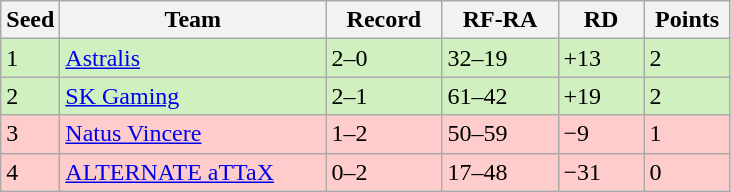<table class="wikitable sortable" style=font-size:100%>
<tr>
<th width=30px>Seed</th>
<th width=170px>Team</th>
<th width=70px>Record</th>
<th width=70px>RF-RA</th>
<th width=50px>RD</th>
<th width=50px>Points</th>
</tr>
<tr style="background: #D0F0C0;">
<td>1</td>
<td><a href='#'>Astralis</a></td>
<td>2–0</td>
<td>32–19</td>
<td>+13</td>
<td>2</td>
</tr>
<tr style="background: #D0F0C0;">
<td>2</td>
<td><a href='#'>SK Gaming</a></td>
<td>2–1</td>
<td>61–42</td>
<td>+19</td>
<td>2</td>
</tr>
<tr style="background: #FFCCCC;">
<td>3</td>
<td><a href='#'>Natus Vincere</a></td>
<td>1–2</td>
<td>50–59</td>
<td>−9</td>
<td>1</td>
</tr>
<tr style="background: #FFCCCC;">
<td>4</td>
<td><a href='#'>ALTERNATE aTTaX</a></td>
<td>0–2</td>
<td>17–48</td>
<td>−31</td>
<td>0</td>
</tr>
</table>
